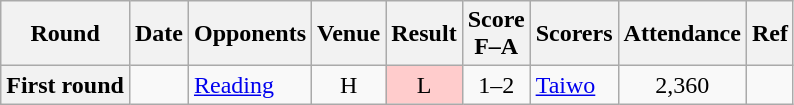<table class="wikitable plainrowheaders sortable" style="text-align:center">
<tr>
<th scope="col">Round</th>
<th scope="col">Date</th>
<th scope="col">Opponents</th>
<th scope="col">Venue</th>
<th scope="col">Result</th>
<th scope="col">Score<br>F–A</th>
<th scope="col" class="unsortable">Scorers</th>
<th scope="col">Attendance</th>
<th scope="col" class="unsortable">Ref</th>
</tr>
<tr>
<th scope="row">First round</th>
<td align="left"></td>
<td align="left"><a href='#'>Reading</a></td>
<td>H</td>
<td style="background-color:#FFCCCC">L</td>
<td>1–2</td>
<td align="left"><a href='#'>Taiwo</a></td>
<td>2,360</td>
<td></td>
</tr>
</table>
